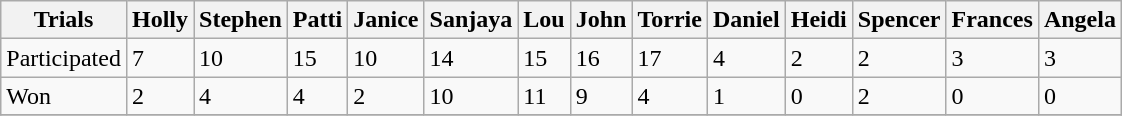<table class=wikitable>
<tr>
<th>Trials</th>
<th>Holly</th>
<th>Stephen</th>
<th>Patti</th>
<th>Janice</th>
<th>Sanjaya</th>
<th>Lou</th>
<th>John</th>
<th>Torrie</th>
<th>Daniel</th>
<th>Heidi</th>
<th>Spencer</th>
<th>Frances</th>
<th>Angela</th>
</tr>
<tr>
<td>Participated</td>
<td>7</td>
<td>10</td>
<td>15</td>
<td>10</td>
<td>14</td>
<td>15</td>
<td>16</td>
<td>17</td>
<td>4</td>
<td>2</td>
<td>2</td>
<td>3</td>
<td>3</td>
</tr>
<tr>
<td>Won</td>
<td>2</td>
<td>4</td>
<td>4</td>
<td>2</td>
<td>10</td>
<td>11</td>
<td>9</td>
<td>4</td>
<td>1</td>
<td>0</td>
<td>2</td>
<td>0</td>
<td>0</td>
</tr>
<tr>
</tr>
</table>
